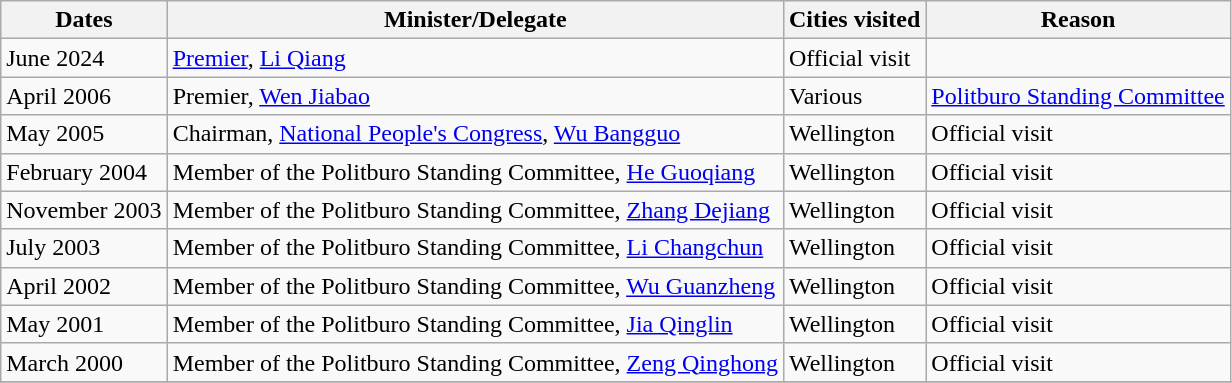<table class=wikitable>
<tr>
<th>Dates</th>
<th>Minister/Delegate</th>
<th>Cities visited</th>
<th>Reason</th>
</tr>
<tr>
<td>June 2024</td>
<td><a href='#'>Premier</a>, <a href='#'>Li Qiang</a></td>
<td>Official visit</td>
</tr>
<tr>
<td>April 2006</td>
<td>Premier, <a href='#'>Wen Jiabao</a></td>
<td>Various</td>
<td><a href='#'>Politburo Standing Committee</a></td>
</tr>
<tr>
<td>May 2005</td>
<td>Chairman, <a href='#'>National People's Congress</a>, <a href='#'>Wu Bangguo</a></td>
<td>Wellington</td>
<td>Official visit</td>
</tr>
<tr>
<td>February 2004</td>
<td>Member of the Politburo Standing Committee, <a href='#'>He Guoqiang</a></td>
<td>Wellington</td>
<td>Official visit</td>
</tr>
<tr>
<td>November 2003</td>
<td>Member of the Politburo Standing Committee, <a href='#'>Zhang Dejiang</a></td>
<td>Wellington</td>
<td>Official visit</td>
</tr>
<tr>
<td>July 2003</td>
<td>Member of the Politburo Standing Committee, <a href='#'>Li Changchun</a></td>
<td>Wellington</td>
<td>Official visit</td>
</tr>
<tr>
<td>April 2002</td>
<td>Member of the Politburo Standing Committee, <a href='#'>Wu Guanzheng</a></td>
<td>Wellington</td>
<td>Official visit</td>
</tr>
<tr>
<td>May 2001</td>
<td>Member of the Politburo Standing Committee, <a href='#'>Jia Qinglin</a></td>
<td>Wellington</td>
<td>Official visit</td>
</tr>
<tr>
<td>March 2000</td>
<td>Member of the Politburo Standing Committee, <a href='#'>Zeng Qinghong</a></td>
<td>Wellington</td>
<td>Official visit</td>
</tr>
<tr>
</tr>
</table>
